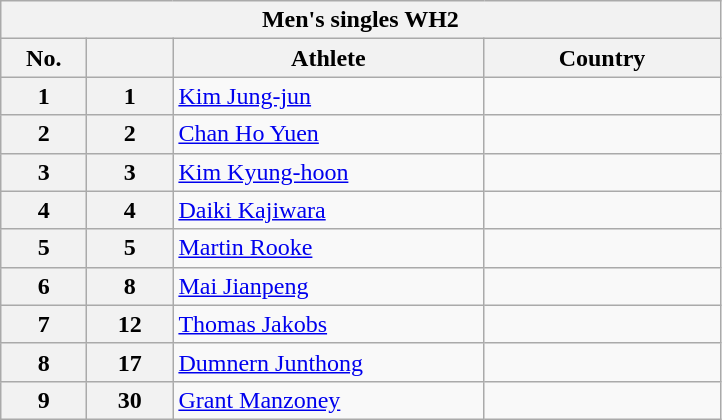<table class="wikitable">
<tr>
<th colspan="4">Men's singles WH2</th>
</tr>
<tr>
<th width="50">No.</th>
<th width="50"></th>
<th width="200">Athlete</th>
<th width="150">Country</th>
</tr>
<tr>
<th>1</th>
<th>1</th>
<td><a href='#'>Kim Jung-jun</a></td>
<td></td>
</tr>
<tr>
<th>2</th>
<th>2</th>
<td><a href='#'>Chan Ho Yuen</a></td>
<td></td>
</tr>
<tr>
<th>3</th>
<th>3</th>
<td><a href='#'>Kim Kyung-hoon</a></td>
<td></td>
</tr>
<tr>
<th>4</th>
<th>4</th>
<td><a href='#'>Daiki Kajiwara</a></td>
<td></td>
</tr>
<tr>
<th>5</th>
<th>5</th>
<td><a href='#'>Martin Rooke</a></td>
<td></td>
</tr>
<tr>
<th>6</th>
<th>8</th>
<td><a href='#'>Mai Jianpeng</a></td>
<td></td>
</tr>
<tr>
<th>7</th>
<th>12</th>
<td><a href='#'>Thomas Jakobs</a></td>
<td></td>
</tr>
<tr>
<th>8</th>
<th>17</th>
<td><a href='#'>Dumnern Junthong</a></td>
<td></td>
</tr>
<tr>
<th>9</th>
<th>30</th>
<td><a href='#'>Grant Manzoney</a></td>
<td></td>
</tr>
</table>
